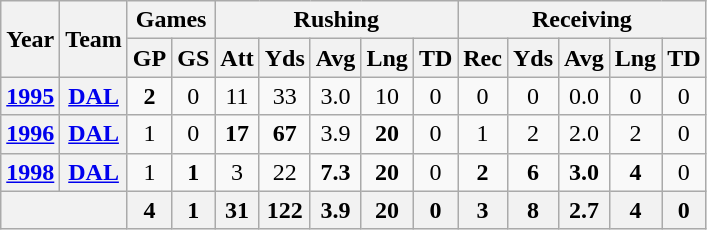<table class="wikitable" style="text-align:center;">
<tr>
<th rowspan="2">Year</th>
<th rowspan="2">Team</th>
<th colspan="2">Games</th>
<th colspan="5">Rushing</th>
<th colspan="5">Receiving</th>
</tr>
<tr>
<th>GP</th>
<th>GS</th>
<th>Att</th>
<th>Yds</th>
<th>Avg</th>
<th>Lng</th>
<th>TD</th>
<th>Rec</th>
<th>Yds</th>
<th>Avg</th>
<th>Lng</th>
<th>TD</th>
</tr>
<tr>
<th><a href='#'>1995</a></th>
<th><a href='#'>DAL</a></th>
<td><strong>2</strong></td>
<td>0</td>
<td>11</td>
<td>33</td>
<td>3.0</td>
<td>10</td>
<td>0</td>
<td>0</td>
<td>0</td>
<td>0.0</td>
<td>0</td>
<td>0</td>
</tr>
<tr>
<th><a href='#'>1996</a></th>
<th><a href='#'>DAL</a></th>
<td>1</td>
<td>0</td>
<td><strong>17</strong></td>
<td><strong>67</strong></td>
<td>3.9</td>
<td><strong>20</strong></td>
<td>0</td>
<td>1</td>
<td>2</td>
<td>2.0</td>
<td>2</td>
<td>0</td>
</tr>
<tr>
<th><a href='#'>1998</a></th>
<th><a href='#'>DAL</a></th>
<td>1</td>
<td><strong>1</strong></td>
<td>3</td>
<td>22</td>
<td><strong>7.3</strong></td>
<td><strong>20</strong></td>
<td>0</td>
<td><strong>2</strong></td>
<td><strong>6</strong></td>
<td><strong>3.0</strong></td>
<td><strong>4</strong></td>
<td>0</td>
</tr>
<tr>
<th colspan="2"></th>
<th>4</th>
<th>1</th>
<th>31</th>
<th>122</th>
<th>3.9</th>
<th>20</th>
<th>0</th>
<th>3</th>
<th>8</th>
<th>2.7</th>
<th>4</th>
<th>0</th>
</tr>
</table>
